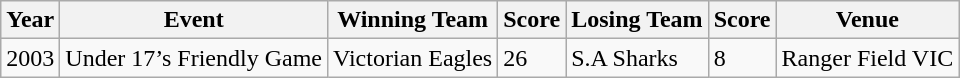<table class="wikitable">
<tr>
<th>Year</th>
<th>Event</th>
<th>Winning Team</th>
<th>Score</th>
<th>Losing Team</th>
<th>Score</th>
<th>Venue</th>
</tr>
<tr>
<td>2003</td>
<td>Under 17’s Friendly Game</td>
<td>Victorian Eagles</td>
<td>26</td>
<td>S.A Sharks</td>
<td>8</td>
<td>Ranger Field VIC</td>
</tr>
</table>
